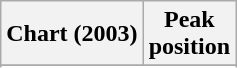<table class="wikitable sortable plainrowheaders" style="text-align:center">
<tr>
<th scope=col>Chart (2003)</th>
<th scope=col>Peak<br>position</th>
</tr>
<tr>
</tr>
<tr>
</tr>
<tr>
</tr>
</table>
